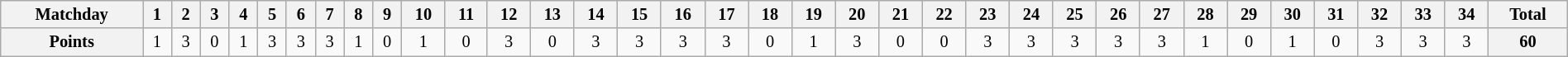<table class="wikitable" style="width:100%; font-size:85%;">
<tr valign=top>
<th align=center>Matchday</th>
<th align=center>1</th>
<th align=center>2</th>
<th align=center>3</th>
<th align=center>4</th>
<th align=center>5</th>
<th align=center>6</th>
<th align=center>7</th>
<th align=center>8</th>
<th align=center>9</th>
<th align=center>10</th>
<th align=center>11</th>
<th align=center>12</th>
<th align=center>13</th>
<th align=center>14</th>
<th align=center>15</th>
<th align=center>16</th>
<th align=center>17</th>
<th align=center>18</th>
<th align=center>19</th>
<th align=center>20</th>
<th align=center>21</th>
<th align=center>22</th>
<th align=center>23</th>
<th align=center>24</th>
<th align=center>25</th>
<th align=center>26</th>
<th align=center>27</th>
<th align=center>28</th>
<th align=center>29</th>
<th align=center>30</th>
<th align=center>31</th>
<th align=center>32</th>
<th align=center>33</th>
<th align=center>34</th>
<th align=center><strong>Total</strong></th>
</tr>
<tr>
<th align=center>Points</th>
<td align=center>1</td>
<td align=center>3</td>
<td align=center>0</td>
<td align=center>1</td>
<td align=center>3</td>
<td align=center>3</td>
<td align=center>3</td>
<td align=center>1</td>
<td align=center>0</td>
<td align=center>1</td>
<td align=center>0</td>
<td align=center>3</td>
<td align=center>0</td>
<td align=center>3</td>
<td align=center>3</td>
<td align=center>3</td>
<td align=center>3</td>
<td align=center>0</td>
<td align=center>1</td>
<td align=center>3</td>
<td align=center>0</td>
<td align=center>0</td>
<td align=center>3</td>
<td align=center>3</td>
<td align=center>3</td>
<td align=center>3</td>
<td align=center>3</td>
<td align=center>1</td>
<td align=center>0</td>
<td align=center>1</td>
<td align=center>0</td>
<td align=center>3</td>
<td align=center>3</td>
<td align=center>3</td>
<th align=center><strong>60</strong></th>
</tr>
</table>
